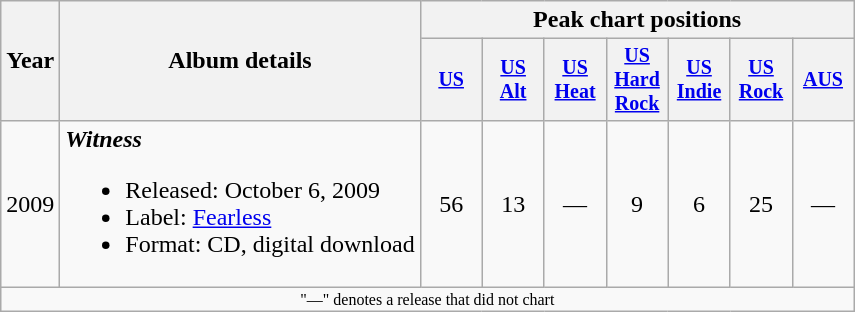<table class="wikitable" style="text-align:center;">
<tr>
<th rowspan="2">Year</th>
<th rowspan="2">Album details</th>
<th colspan="7">Peak chart positions</th>
</tr>
<tr>
<th style="width:35px;font-size:smaller;"><a href='#'>US</a><br></th>
<th style="width:35px;font-size:smaller;"><a href='#'>US<br>Alt</a><br></th>
<th style="width:35px;font-size:smaller;"><a href='#'>US<br>Heat</a><br></th>
<th style="width:35px;font-size:smaller;"><a href='#'>US<br>Hard Rock</a><br></th>
<th style="width:35px;font-size:smaller;"><a href='#'>US<br>Indie</a><br></th>
<th style="width:35px;font-size:smaller;"><a href='#'>US<br>Rock</a><br></th>
<th style="width:35px;font-size:smaller;"><a href='#'>AUS</a><br></th>
</tr>
<tr>
<td>2009</td>
<td align="left"><strong><em>Witness</em></strong><br><ul><li>Released: October 6, 2009</li><li>Label: <a href='#'>Fearless</a></li><li>Format: CD, digital download</li></ul></td>
<td>56</td>
<td>13</td>
<td>—</td>
<td>9</td>
<td>6</td>
<td>25</td>
<td>—</td>
</tr>
<tr>
<td colspan="9" style="text-align:center; font-size:8pt;">"—" denotes a release that did not chart</td>
</tr>
</table>
